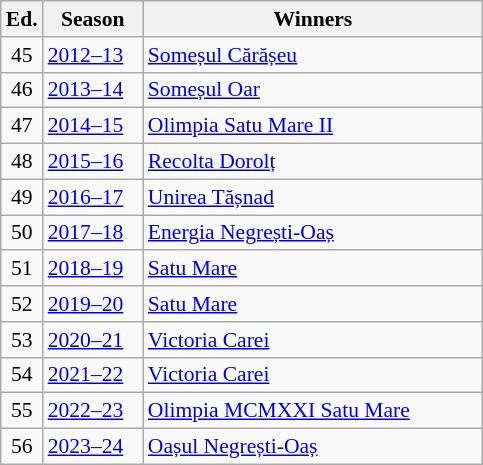<table class="wikitable" style="font-size:90%">
<tr>
<th><abbr>Ed.</abbr></th>
<th width="60">Season</th>
<th width="220">Winners</th>
</tr>
<tr>
<td align=center>45</td>
<td><a href='#'>2012–13</a></td>
<td><a href='#'>Someșul Cărășeu</a></td>
</tr>
<tr>
<td align=center>46</td>
<td><a href='#'>2013–14</a></td>
<td><a href='#'>Someșul Oar</a></td>
</tr>
<tr>
<td align=center>47</td>
<td><a href='#'>2014–15</a></td>
<td><a href='#'>Olimpia Satu Mare II</a></td>
</tr>
<tr>
<td align=center>48</td>
<td><a href='#'>2015–16</a></td>
<td><a href='#'>Recolta Dorolț</a></td>
</tr>
<tr>
<td align=center>49</td>
<td><a href='#'>2016–17</a></td>
<td><a href='#'>Unirea Tășnad</a></td>
</tr>
<tr>
<td align=center>50</td>
<td><a href='#'>2017–18</a></td>
<td><a href='#'>Energia Negrești-Oaș</a></td>
</tr>
<tr>
<td align=center>51</td>
<td><a href='#'>2018–19</a></td>
<td><a href='#'>Satu Mare</a></td>
</tr>
<tr>
<td align=center>52</td>
<td><a href='#'>2019–20</a></td>
<td><a href='#'>Satu Mare</a></td>
</tr>
<tr>
<td align=center>53</td>
<td><a href='#'>2020–21</a></td>
<td><a href='#'>Victoria Carei</a></td>
</tr>
<tr>
<td align=center>54</td>
<td><a href='#'>2021–22</a></td>
<td><a href='#'>Victoria Carei</a></td>
</tr>
<tr>
<td align=center>55</td>
<td><a href='#'>2022–23</a></td>
<td><a href='#'>Olimpia MCMXXI Satu Mare</a></td>
</tr>
<tr>
<td align=center>56</td>
<td><a href='#'>2023–24</a></td>
<td><a href='#'>Oașul Negrești-Oaș</a></td>
</tr>
</table>
